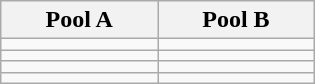<table class="wikitable">
<tr>
<th width=25%>Pool A</th>
<th width=25%>Pool B</th>
</tr>
<tr>
<td></td>
<td></td>
</tr>
<tr>
<td></td>
<td></td>
</tr>
<tr>
<td></td>
<td></td>
</tr>
<tr>
<td></td>
<td></td>
</tr>
</table>
